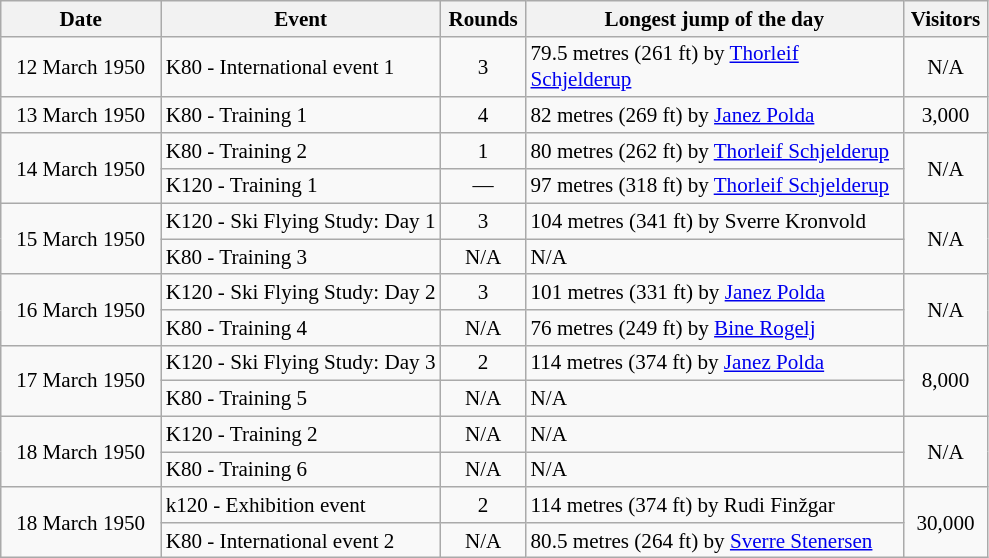<table class=wikitable style="text-align:center; font-size:88%;">
<tr>
<th width=100px>Date</th>
<th width=180px>Event</th>
<th width=50px>Rounds</th>
<th width=245px>Longest jump of the day</th>
<th width=50px>Visitors</th>
</tr>
<tr>
<td align=right>12 March 1950  </td>
<td align=left>K80 - International event 1</td>
<td align=center>3</td>
<td align=left>79.5 metres (261 ft) by <a href='#'>Thorleif Schjelderup</a></td>
<td align=center>N/A</td>
</tr>
<tr>
<td align=right>13 March 1950  </td>
<td align=left>K80 - Training 1</td>
<td align=center>4</td>
<td align=left>82 metres (269 ft) by <a href='#'>Janez Polda</a></td>
<td align=center>3,000</td>
</tr>
<tr>
<td align=right rowspan=2>14 March 1950  </td>
<td align=left>K80 - Training 2</td>
<td align=center>1</td>
<td align=left>80 metres (262 ft) by <a href='#'>Thorleif Schjelderup</a></td>
<td align=center rowspan=2>N/A</td>
</tr>
<tr>
<td align=left>K120 - Training 1</td>
<td align=center>—</td>
<td align=left>97 metres (318 ft) by <a href='#'>Thorleif Schjelderup</a></td>
</tr>
<tr>
<td align=right rowspan=2>15 March 1950  </td>
<td align=left>K120 - Ski Flying Study: Day 1</td>
<td align=center>3</td>
<td align=left>104 metres (341 ft) by Sverre Kronvold</td>
<td align=center rowspan=2>N/A</td>
</tr>
<tr>
<td align=left>K80 - Training 3</td>
<td align=center>N/A</td>
<td align=left>N/A</td>
</tr>
<tr>
<td align=right rowspan=2>16 March 1950  </td>
<td align=left>K120 - Ski Flying Study: Day 2</td>
<td align=center>3</td>
<td align=left>101 metres (331 ft) by <a href='#'>Janez Polda</a></td>
<td align=center rowspan=2>N/A</td>
</tr>
<tr>
<td align=left>K80 - Training 4</td>
<td align=center>N/A</td>
<td align=left>76 metres (249 ft) by <a href='#'>Bine Rogelj</a></td>
</tr>
<tr>
<td align=right rowspan=2>17 March 1950  </td>
<td align=left>K120 - Ski Flying Study: Day 3</td>
<td align=center>2</td>
<td align=left>114 metres (374 ft) by <a href='#'>Janez Polda</a></td>
<td align=center rowspan=2>8,000</td>
</tr>
<tr>
<td align=left>K80 - Training 5</td>
<td align=center>N/A</td>
<td align=left>N/A</td>
</tr>
<tr>
<td align=right rowspan=2>18 March 1950  </td>
<td align=left>K120 - Training 2</td>
<td align=center>N/A</td>
<td align=left>N/A</td>
<td align=center rowspan=2>N/A</td>
</tr>
<tr>
<td align=left>K80 - Training 6</td>
<td align=center>N/A</td>
<td align=left>N/A</td>
</tr>
<tr>
<td align=right rowspan=2>18 March 1950  </td>
<td align=left>k120 - Exhibition event</td>
<td align=center>2</td>
<td align=left>114 metres (374 ft) by Rudi Finžgar</td>
<td align=center rowspan=2>30,000</td>
</tr>
<tr>
<td align=left>K80 - International event 2</td>
<td align=center>N/A</td>
<td align=left>80.5 metres (264 ft) by <a href='#'>Sverre Stenersen</a></td>
</tr>
</table>
